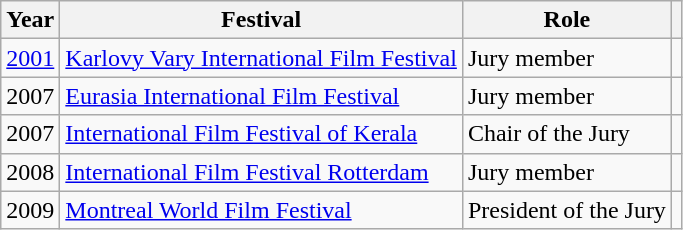<table class="wikitable">
<tr>
<th>Year</th>
<th>Festival</th>
<th>Role</th>
<th></th>
</tr>
<tr>
<td><a href='#'>2001</a></td>
<td><a href='#'>Karlovy Vary International Film Festival</a></td>
<td>Jury member</td>
<td></td>
</tr>
<tr>
<td>2007</td>
<td><a href='#'>Eurasia International Film Festival</a></td>
<td>Jury member</td>
<td></td>
</tr>
<tr>
<td>2007</td>
<td><a href='#'>International Film Festival of Kerala</a></td>
<td>Chair of the Jury</td>
<td></td>
</tr>
<tr>
<td>2008</td>
<td><a href='#'>International Film Festival Rotterdam</a></td>
<td>Jury member</td>
<td></td>
</tr>
<tr>
<td>2009</td>
<td><a href='#'>Montreal World Film Festival</a></td>
<td>President of the Jury</td>
<td></td>
</tr>
</table>
